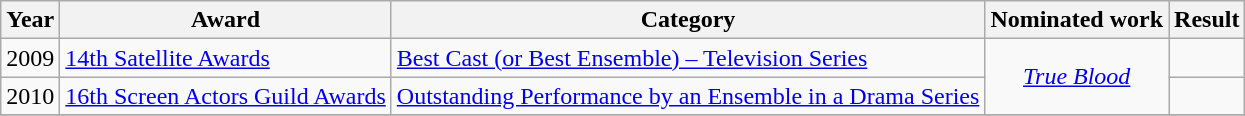<table class="wikitable">
<tr>
<th>Year</th>
<th>Award</th>
<th>Category</th>
<th>Nominated work</th>
<th>Result</th>
</tr>
<tr>
<td>2009</td>
<td><a href='#'>14th Satellite Awards</a></td>
<td><a href='#'>Best Cast (or Best Ensemble) – Television Series</a></td>
<td rowspan="2" style="text-align:center;"><em><a href='#'>True Blood</a></em></td>
<td></td>
</tr>
<tr>
<td>2010</td>
<td><a href='#'>16th Screen Actors Guild Awards</a></td>
<td><a href='#'>Outstanding Performance by an Ensemble in a Drama Series</a></td>
<td></td>
</tr>
<tr>
</tr>
</table>
